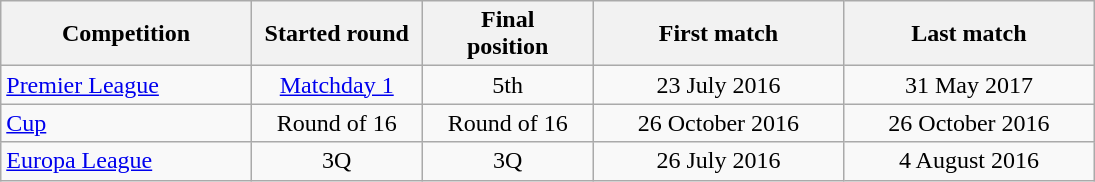<table class="wikitable" style="text-align:center; width:730px;">
<tr>
<th style="text-align:center; width:150px;">Competition</th>
<th style="text-align:center; width:100px;">Started round</th>
<th style="text-align:center; width:100px;">Final <br> position</th>
<th style="text-align:center; width:150px;">First match</th>
<th style="text-align:center; width:150px;">Last match</th>
</tr>
<tr>
<td style="text-align:left;"><a href='#'>Premier League</a></td>
<td><a href='#'>Matchday 1</a></td>
<td>5th</td>
<td>23 July 2016</td>
<td>31 May 2017</td>
</tr>
<tr>
<td style="text-align:left;"><a href='#'>Cup</a></td>
<td>Round of 16</td>
<td>Round of 16</td>
<td>26 October 2016</td>
<td>26 October 2016</td>
</tr>
<tr>
<td style="text-align:left;"><a href='#'>Europa League</a></td>
<td>3Q</td>
<td>3Q</td>
<td>26 July 2016</td>
<td>4 August 2016</td>
</tr>
</table>
